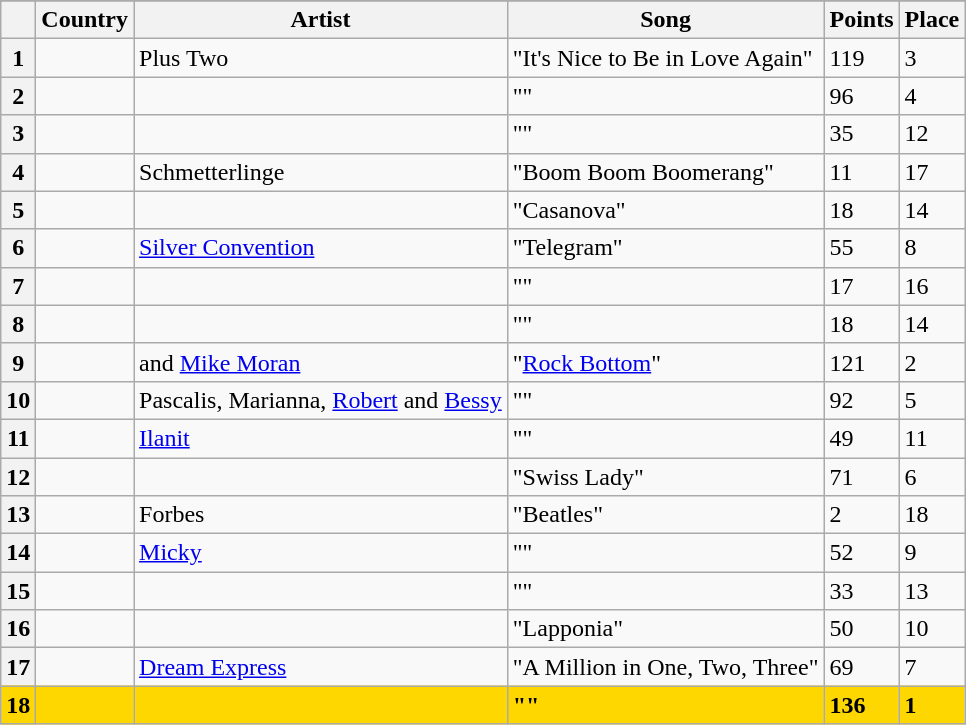<table class="sortable wikitable plainrowheaders">
<tr>
</tr>
<tr>
<th scope="col"></th>
<th scope="col">Country</th>
<th scope="col">Artist</th>
<th scope="col">Song</th>
<th scope="col">Points</th>
<th scope="col">Place</th>
</tr>
<tr>
<th scope="row" style="text-align:center;">1</th>
<td></td>
<td> Plus Two</td>
<td>"It's Nice to Be in Love Again"</td>
<td>119</td>
<td>3</td>
</tr>
<tr>
<th scope="row" style="text-align:center;">2</th>
<td></td>
<td></td>
<td>""</td>
<td>96</td>
<td>4</td>
</tr>
<tr>
<th scope="row" style="text-align:center;">3</th>
<td></td>
<td></td>
<td>""</td>
<td>35</td>
<td>12</td>
</tr>
<tr>
<th scope="row" style="text-align:center;">4</th>
<td></td>
<td>Schmetterlinge</td>
<td>"Boom Boom Boomerang"</td>
<td>11</td>
<td>17</td>
</tr>
<tr>
<th scope="row" style="text-align:center;">5</th>
<td></td>
<td></td>
<td>"Casanova"</td>
<td>18</td>
<td>14</td>
</tr>
<tr>
<th scope="row" style="text-align:center;">6</th>
<td></td>
<td><a href='#'>Silver Convention</a></td>
<td>"Telegram"</td>
<td>55</td>
<td>8</td>
</tr>
<tr>
<th scope="row" style="text-align:center;">7</th>
<td></td>
<td></td>
<td>""</td>
<td>17</td>
<td>16</td>
</tr>
<tr>
<th scope="row" style="text-align:center;">8</th>
<td></td>
<td></td>
<td>""</td>
<td>18</td>
<td>14</td>
</tr>
<tr>
<th scope="row" style="text-align:center;">9</th>
<td></td>
<td> and <a href='#'>Mike Moran</a></td>
<td>"<a href='#'>Rock Bottom</a>"</td>
<td>121</td>
<td>2</td>
</tr>
<tr>
<th scope="row" style="text-align:center;">10</th>
<td></td>
<td>Pascalis, Marianna, <a href='#'>Robert</a> and <a href='#'>Bessy</a></td>
<td>""</td>
<td>92</td>
<td>5</td>
</tr>
<tr>
<th scope="row" style="text-align:center;">11</th>
<td></td>
<td><a href='#'>Ilanit</a></td>
<td>""</td>
<td>49</td>
<td>11</td>
</tr>
<tr>
<th scope="row" style="text-align:center;">12</th>
<td></td>
<td></td>
<td>"Swiss Lady"</td>
<td>71</td>
<td>6</td>
</tr>
<tr>
<th scope="row" style="text-align:center;">13</th>
<td></td>
<td>Forbes</td>
<td>"Beatles"</td>
<td>2</td>
<td>18</td>
</tr>
<tr>
<th scope="row" style="text-align:center;">14</th>
<td></td>
<td><a href='#'>Micky</a></td>
<td>""</td>
<td>52</td>
<td>9</td>
</tr>
<tr>
<th scope="row" style="text-align:center;">15</th>
<td></td>
<td></td>
<td>""</td>
<td>33</td>
<td>13</td>
</tr>
<tr>
<th scope="row" style="text-align:center;">16</th>
<td></td>
<td></td>
<td>"Lapponia"</td>
<td>50</td>
<td>10</td>
</tr>
<tr>
<th scope="row" style="text-align:center;">17</th>
<td></td>
<td><a href='#'>Dream Express</a></td>
<td>"A Million in One, Two, Three"</td>
<td>69</td>
<td>7</td>
</tr>
<tr style="font-weight:bold; background:gold;">
<th scope="row" style="text-align:center; font-weight:bold; background:gold;">18</th>
<td></td>
<td></td>
<td>""</td>
<td>136</td>
<td>1</td>
</tr>
</table>
